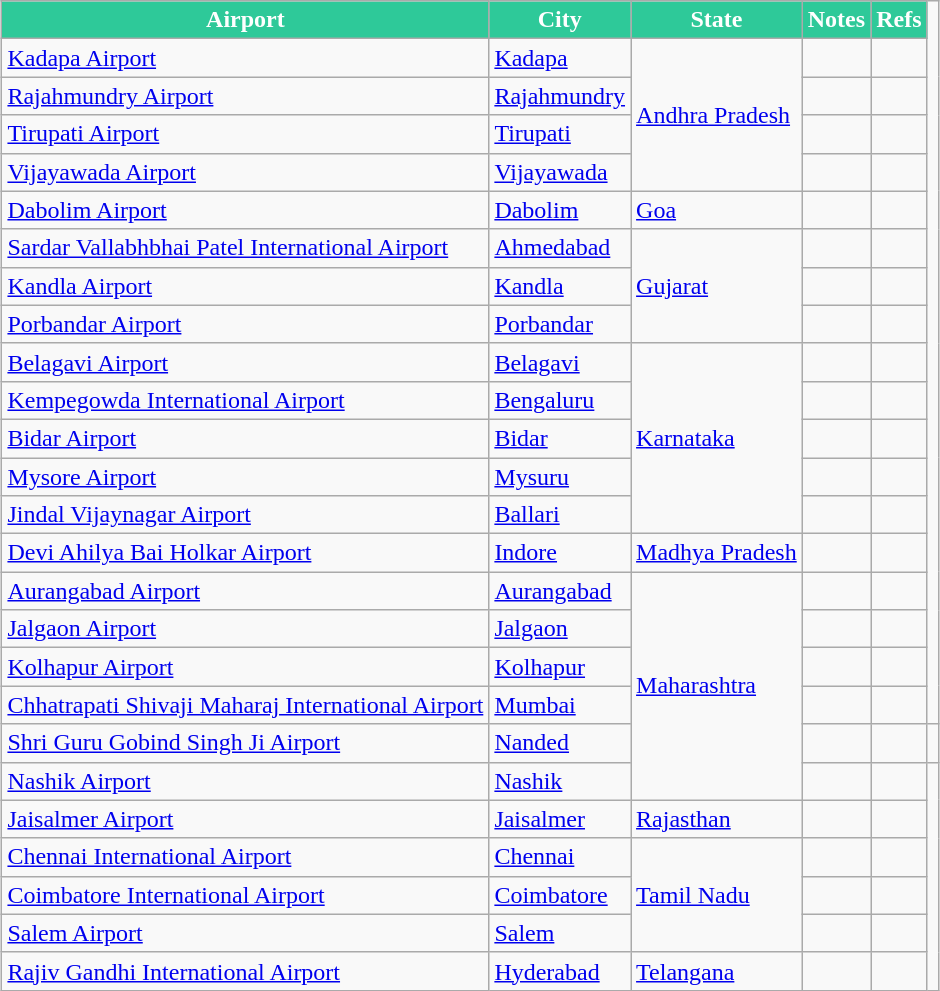<table class="wikitable sortable" style="margin:1em auto">
<tr>
<th style="background:#2ec999;color: white;">Airport</th>
<th style="background:#2ec999;color: white;">City</th>
<th style="background:#2ec999;color: white;">State</th>
<th style="background:#2ec999;color: white;">Notes</th>
<th style="background:#2ec999;color: white;">Refs</th>
</tr>
<tr>
<td><a href='#'>Kadapa Airport</a></td>
<td><a href='#'>Kadapa</a></td>
<td rowspan="4"><a href='#'>Andhra Pradesh</a></td>
<td></td>
<td></td>
</tr>
<tr>
<td><a href='#'>Rajahmundry Airport</a></td>
<td><a href='#'>Rajahmundry</a></td>
<td></td>
<td></td>
</tr>
<tr>
<td><a href='#'>Tirupati Airport</a></td>
<td><a href='#'>Tirupati</a></td>
<td></td>
<td></td>
</tr>
<tr>
<td><a href='#'>Vijayawada Airport</a></td>
<td><a href='#'>Vijayawada</a></td>
<td></td>
<td></td>
</tr>
<tr>
<td><a href='#'>Dabolim Airport</a></td>
<td><a href='#'>Dabolim</a></td>
<td><a href='#'>Goa</a></td>
<td></td>
<td></td>
</tr>
<tr>
<td><a href='#'>Sardar Vallabhbhai Patel International Airport</a></td>
<td><a href='#'>Ahmedabad</a></td>
<td rowspan="3"><a href='#'>Gujarat</a></td>
<td></td>
<td></td>
</tr>
<tr>
<td><a href='#'>Kandla Airport</a></td>
<td><a href='#'>Kandla</a></td>
<td></td>
<td></td>
</tr>
<tr>
<td><a href='#'>Porbandar Airport</a></td>
<td><a href='#'>Porbandar</a></td>
<td></td>
<td></td>
</tr>
<tr>
<td><a href='#'>Belagavi Airport</a></td>
<td><a href='#'>Belagavi</a></td>
<td rowspan="5"><a href='#'>Karnataka</a></td>
<td></td>
<td></td>
</tr>
<tr>
<td><a href='#'>Kempegowda International Airport</a></td>
<td><a href='#'>Bengaluru</a></td>
<td></td>
<td></td>
</tr>
<tr>
<td><a href='#'>Bidar Airport</a></td>
<td><a href='#'>Bidar</a></td>
<td></td>
<td align=center></td>
</tr>
<tr>
<td><a href='#'>Mysore Airport</a></td>
<td><a href='#'>Mysuru</a></td>
<td></td>
<td></td>
</tr>
<tr>
<td><a href='#'>Jindal Vijaynagar Airport</a></td>
<td><a href='#'>Ballari</a></td>
<td></td>
<td></td>
</tr>
<tr>
<td><a href='#'>Devi Ahilya Bai Holkar Airport</a></td>
<td><a href='#'>Indore</a></td>
<td><a href='#'>Madhya Pradesh</a></td>
<td></td>
<td></td>
</tr>
<tr>
<td><a href='#'>Aurangabad Airport</a></td>
<td><a href='#'>Aurangabad</a></td>
<td rowspan="6"><a href='#'>Maharashtra</a></td>
<td></td>
<td></td>
</tr>
<tr>
<td><a href='#'>Jalgaon Airport</a></td>
<td><a href='#'>Jalgaon</a></td>
<td></td>
<td></td>
</tr>
<tr>
<td><a href='#'>Kolhapur Airport</a></td>
<td><a href='#'>Kolhapur</a></td>
<td></td>
<td></td>
</tr>
<tr>
<td><a href='#'>Chhatrapati Shivaji Maharaj International Airport</a></td>
<td><a href='#'>Mumbai</a></td>
<td></td>
<td></td>
</tr>
<tr>
<td><a href='#'>Shri Guru Gobind Singh Ji Airport</a></td>
<td><a href='#'>Nanded</a></td>
<td></td>
<td></td>
<td></td>
</tr>
<tr>
<td><a href='#'>Nashik Airport</a></td>
<td><a href='#'>Nashik</a></td>
<td></td>
<td></td>
</tr>
<tr>
<td><a href='#'>Jaisalmer Airport</a></td>
<td><a href='#'>Jaisalmer</a></td>
<td rowspan="1"><a href='#'>Rajasthan</a></td>
<td></td>
<td></td>
</tr>
<tr>
<td><a href='#'>Chennai International Airport</a></td>
<td><a href='#'>Chennai</a></td>
<td rowspan="3"><a href='#'>Tamil Nadu</a></td>
<td></td>
<td></td>
</tr>
<tr>
<td><a href='#'>Coimbatore International Airport</a></td>
<td><a href='#'>Coimbatore</a></td>
<td></td>
<td></td>
</tr>
<tr>
<td><a href='#'>Salem Airport</a></td>
<td><a href='#'>Salem</a></td>
<td></td>
<td></td>
</tr>
<tr>
<td><a href='#'>Rajiv Gandhi International Airport</a></td>
<td><a href='#'>Hyderabad</a></td>
<td rowspan="1"><a href='#'>Telangana</a></td>
<td></td>
<td></td>
</tr>
</table>
